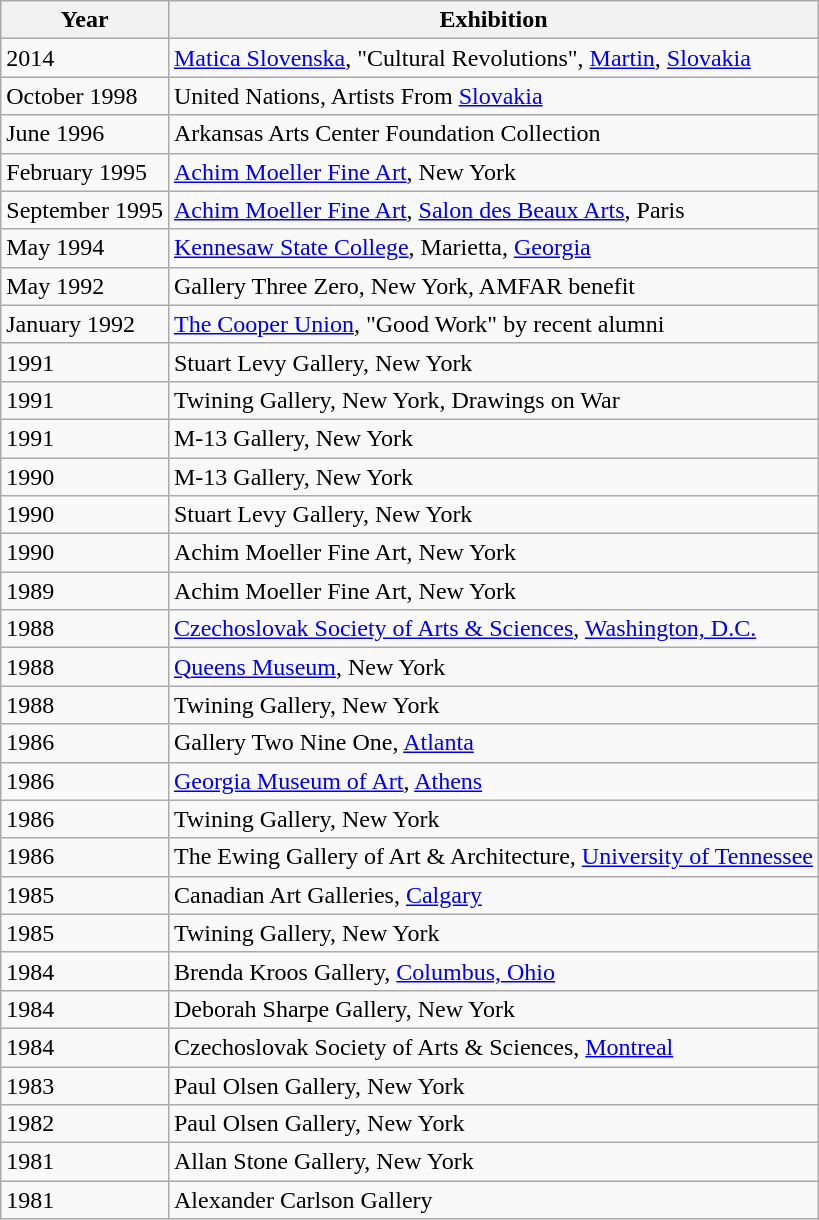<table class="wikitable">
<tr>
<th>Year</th>
<th>Exhibition</th>
</tr>
<tr>
<td>2014</td>
<td><a href='#'>Matica Slovenska</a>,  "Cultural Revolutions", <a href='#'>Martin</a>, <a href='#'>Slovakia</a></td>
</tr>
<tr>
<td>October 1998</td>
<td>United Nations, Artists From <a href='#'>Slovakia</a></td>
</tr>
<tr>
<td>June 1996</td>
<td>Arkansas Arts Center Foundation Collection</td>
</tr>
<tr>
<td>February 1995</td>
<td><a href='#'>Achim Moeller Fine Art</a>, New York</td>
</tr>
<tr>
<td>September 1995</td>
<td><a href='#'>Achim Moeller Fine Art</a>, <a href='#'>Salon des Beaux Arts</a>, Paris</td>
</tr>
<tr>
<td>May 1994</td>
<td><a href='#'>Kennesaw State College</a>, Marietta, <a href='#'>Georgia</a></td>
</tr>
<tr>
<td>May 1992</td>
<td>Gallery Three Zero, New York, AMFAR benefit</td>
</tr>
<tr>
<td>January 1992</td>
<td><a href='#'>The Cooper Union</a>,  "Good Work" by recent alumni</td>
</tr>
<tr>
<td>1991</td>
<td>Stuart Levy Gallery, New York</td>
</tr>
<tr>
<td>1991</td>
<td>Twining Gallery, New York, Drawings on War</td>
</tr>
<tr>
<td>1991</td>
<td>M-13 Gallery, New York</td>
</tr>
<tr>
<td>1990</td>
<td>M-13 Gallery, New York</td>
</tr>
<tr>
<td>1990</td>
<td>Stuart Levy Gallery, New York</td>
</tr>
<tr>
<td>1990</td>
<td>Achim Moeller Fine Art, New York</td>
</tr>
<tr>
<td>1989</td>
<td>Achim Moeller Fine Art, New York</td>
</tr>
<tr>
<td>1988</td>
<td><a href='#'>Czechoslovak Society of Arts & Sciences</a>, <a href='#'>Washington, D.C.</a></td>
</tr>
<tr>
<td>1988</td>
<td><a href='#'>Queens Museum</a>, New York</td>
</tr>
<tr>
<td>1988</td>
<td>Twining Gallery, New York</td>
</tr>
<tr>
<td>1986</td>
<td>Gallery Two Nine One, <a href='#'>Atlanta</a></td>
</tr>
<tr>
<td>1986</td>
<td><a href='#'>Georgia Museum of Art</a>, <a href='#'>Athens</a></td>
</tr>
<tr>
<td>1986</td>
<td>Twining Gallery, New York</td>
</tr>
<tr>
<td>1986</td>
<td>The Ewing Gallery of Art &  Architecture, <a href='#'>University of Tennessee</a></td>
</tr>
<tr>
<td>1985</td>
<td>Canadian Art Galleries, <a href='#'>Calgary</a></td>
</tr>
<tr>
<td>1985</td>
<td>Twining Gallery, New York</td>
</tr>
<tr>
<td>1984</td>
<td>Brenda Kroos Gallery, <a href='#'>Columbus, Ohio</a></td>
</tr>
<tr>
<td>1984</td>
<td>Deborah Sharpe Gallery, New York</td>
</tr>
<tr>
<td>1984</td>
<td>Czechoslovak Society of Arts &  Sciences, <a href='#'>Montreal</a></td>
</tr>
<tr>
<td>1983</td>
<td>Paul Olsen Gallery, New York</td>
</tr>
<tr>
<td>1982</td>
<td>Paul Olsen Gallery, New York</td>
</tr>
<tr>
<td>1981</td>
<td>Allan Stone Gallery, New York</td>
</tr>
<tr>
<td>1981</td>
<td>Alexander Carlson Gallery</td>
</tr>
</table>
